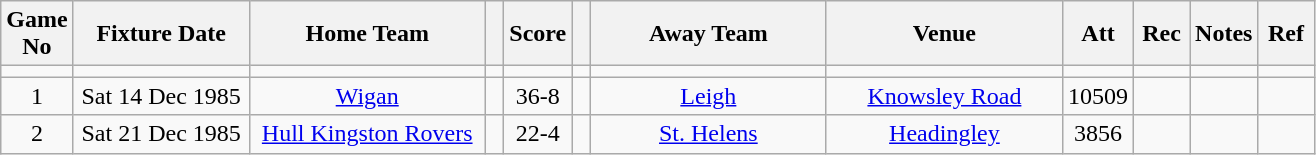<table class="wikitable" style="text-align:center;">
<tr>
<th width=10 abbr="No">Game No</th>
<th width=110 abbr="Date">Fixture Date</th>
<th width=150 abbr="Home Team">Home Team</th>
<th width=5 abbr="space"></th>
<th width=20 abbr="Score">Score</th>
<th width=5 abbr="space"></th>
<th width=150 abbr="Away Team">Away Team</th>
<th width=150 abbr="Venue">Venue</th>
<th width=30 abbr="Att">Att</th>
<th width=30 abbr="Rec">Rec</th>
<th width=20 abbr="Notes">Notes</th>
<th width=30 abbr="Ref">Ref</th>
</tr>
<tr>
<td></td>
<td></td>
<td></td>
<td></td>
<td></td>
<td></td>
<td></td>
<td></td>
<td></td>
<td></td>
<td></td>
</tr>
<tr>
<td>1</td>
<td>Sat 14 Dec 1985</td>
<td><a href='#'>Wigan</a></td>
<td></td>
<td>36-8</td>
<td></td>
<td><a href='#'>Leigh</a></td>
<td><a href='#'>Knowsley Road</a></td>
<td>10509</td>
<td></td>
<td></td>
<td></td>
</tr>
<tr>
<td>2</td>
<td>Sat 21 Dec 1985</td>
<td><a href='#'>Hull Kingston Rovers</a></td>
<td></td>
<td>22-4</td>
<td></td>
<td><a href='#'>St. Helens</a></td>
<td><a href='#'>Headingley</a></td>
<td>3856</td>
<td></td>
<td></td>
<td></td>
</tr>
</table>
